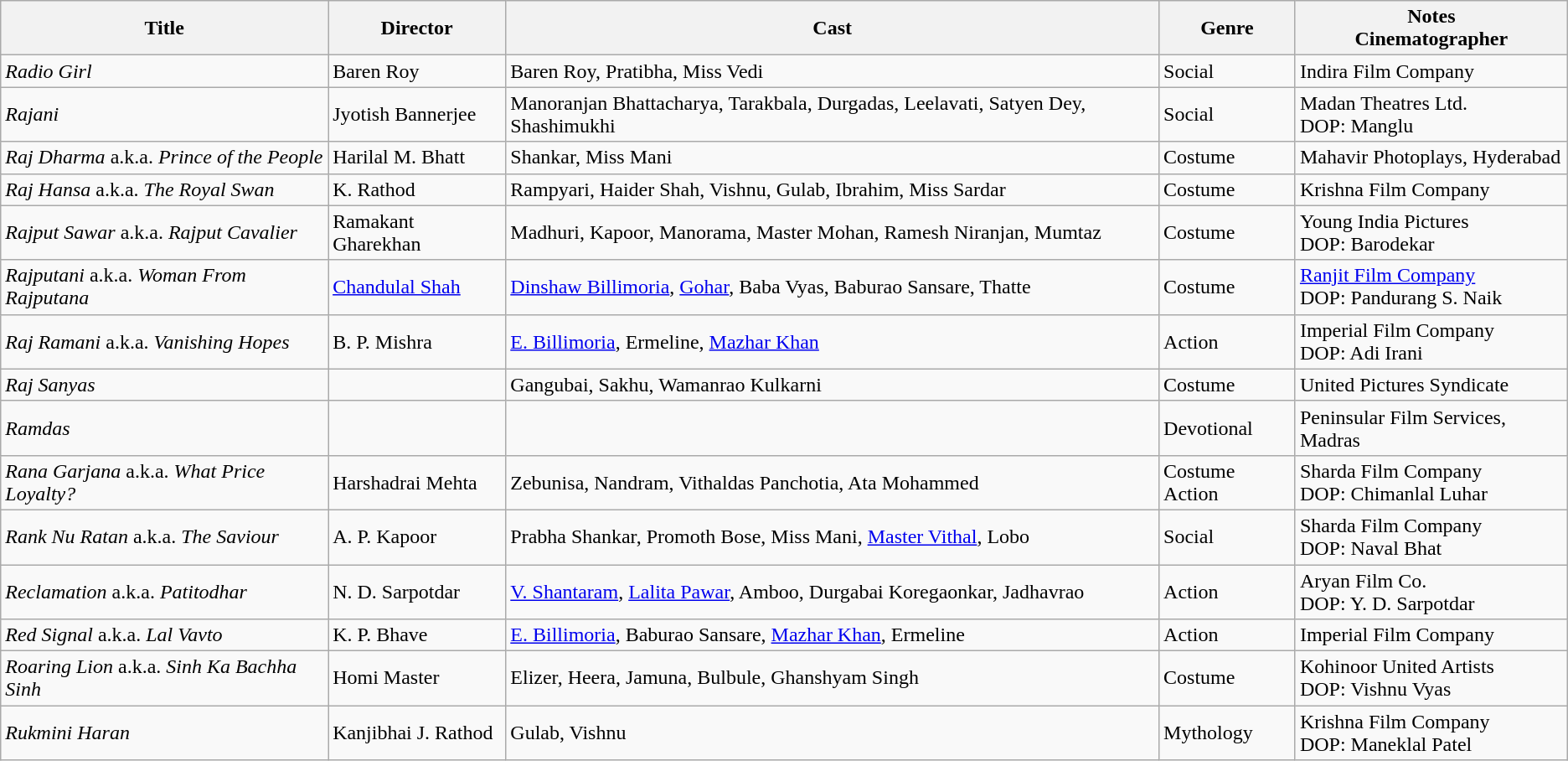<table class="wikitable">
<tr>
<th>Title</th>
<th>Director</th>
<th>Cast</th>
<th>Genre</th>
<th>Notes<br>Cinematographer</th>
</tr>
<tr>
<td><em>Radio Girl</em></td>
<td>Baren Roy</td>
<td>Baren Roy, Pratibha, Miss Vedi</td>
<td>Social</td>
<td>Indira Film Company</td>
</tr>
<tr>
<td><em>Rajani</em></td>
<td>Jyotish Bannerjee</td>
<td>Manoranjan Bhattacharya, Tarakbala, Durgadas, Leelavati, Satyen Dey, Shashimukhi</td>
<td>Social</td>
<td>Madan Theatres Ltd.<br>DOP: Manglu</td>
</tr>
<tr>
<td><em>Raj Dharma</em> a.k.a. <em>Prince of the People</em></td>
<td>Harilal M. Bhatt</td>
<td>Shankar, Miss Mani</td>
<td>Costume</td>
<td>Mahavir Photoplays, Hyderabad</td>
</tr>
<tr>
<td><em>Raj Hansa</em> a.k.a. <em>The Royal Swan</em></td>
<td>K. Rathod</td>
<td>Rampyari, Haider Shah, Vishnu, Gulab, Ibrahim, Miss Sardar</td>
<td>Costume</td>
<td>Krishna Film Company</td>
</tr>
<tr>
<td><em>Rajput Sawar</em>  a.k.a. <em>Rajput Cavalier</em></td>
<td>Ramakant Gharekhan</td>
<td>Madhuri, Kapoor, Manorama, Master Mohan, Ramesh Niranjan, Mumtaz</td>
<td>Costume</td>
<td>Young India Pictures<br>DOP: Barodekar</td>
</tr>
<tr>
<td><em>Rajputani</em> a.k.a. <em>Woman From Rajputana</em></td>
<td><a href='#'>Chandulal Shah</a></td>
<td><a href='#'>Dinshaw Billimoria</a>, <a href='#'>Gohar</a>, Baba Vyas, Baburao Sansare, Thatte</td>
<td>Costume</td>
<td><a href='#'>Ranjit Film Company</a><br>DOP: Pandurang S. Naik</td>
</tr>
<tr>
<td><em>Raj Ramani</em> a.k.a. <em>Vanishing Hopes</em></td>
<td>B. P. Mishra</td>
<td><a href='#'>E. Billimoria</a>, Ermeline, <a href='#'>Mazhar Khan</a></td>
<td>Action</td>
<td>Imperial Film Company<br>DOP: Adi Irani</td>
</tr>
<tr>
<td><em>Raj Sanyas</em></td>
<td></td>
<td>Gangubai, Sakhu, Wamanrao Kulkarni</td>
<td>Costume</td>
<td>United Pictures Syndicate</td>
</tr>
<tr>
<td><em>Ramdas</em></td>
<td></td>
<td></td>
<td>Devotional</td>
<td>Peninsular Film Services, Madras</td>
</tr>
<tr>
<td><em>Rana Garjana</em> a.k.a. <em>What Price Loyalty?</em></td>
<td>Harshadrai Mehta</td>
<td>Zebunisa, Nandram, Vithaldas Panchotia, Ata Mohammed</td>
<td>Costume Action</td>
<td>Sharda Film Company<br>DOP: Chimanlal Luhar</td>
</tr>
<tr>
<td><em>Rank Nu Ratan</em> a.k.a. <em>The Saviour</em></td>
<td>A. P. Kapoor</td>
<td>Prabha Shankar, Promoth Bose, Miss Mani, <a href='#'>Master Vithal</a>, Lobo</td>
<td>Social</td>
<td>Sharda Film Company<br>DOP: Naval Bhat</td>
</tr>
<tr>
<td><em>Reclamation</em> a.k.a. <em>Patitodhar</em></td>
<td>N. D. Sarpotdar</td>
<td><a href='#'>V. Shantaram</a>, <a href='#'>Lalita Pawar</a>, Amboo, Durgabai Koregaonkar, Jadhavrao</td>
<td>Action</td>
<td>Aryan Film Co.<br>DOP: Y. D. Sarpotdar</td>
</tr>
<tr>
<td><em>Red Signal</em> a.k.a. <em>Lal Vavto</em></td>
<td>K. P. Bhave</td>
<td><a href='#'>E. Billimoria</a>, Baburao Sansare, <a href='#'>Mazhar Khan</a>, Ermeline</td>
<td>Action</td>
<td>Imperial Film Company</td>
</tr>
<tr>
<td><em>Roaring Lion</em> a.k.a. <em>Sinh Ka Bachha Sinh</em></td>
<td>Homi Master</td>
<td>Elizer, Heera, Jamuna, Bulbule, Ghanshyam Singh</td>
<td>Costume</td>
<td>Kohinoor United Artists<br>DOP: Vishnu Vyas</td>
</tr>
<tr>
<td><em>Rukmini Haran</em></td>
<td>Kanjibhai J. Rathod</td>
<td>Gulab, Vishnu</td>
<td>Mythology</td>
<td>Krishna Film Company<br>DOP: Maneklal Patel</td>
</tr>
</table>
